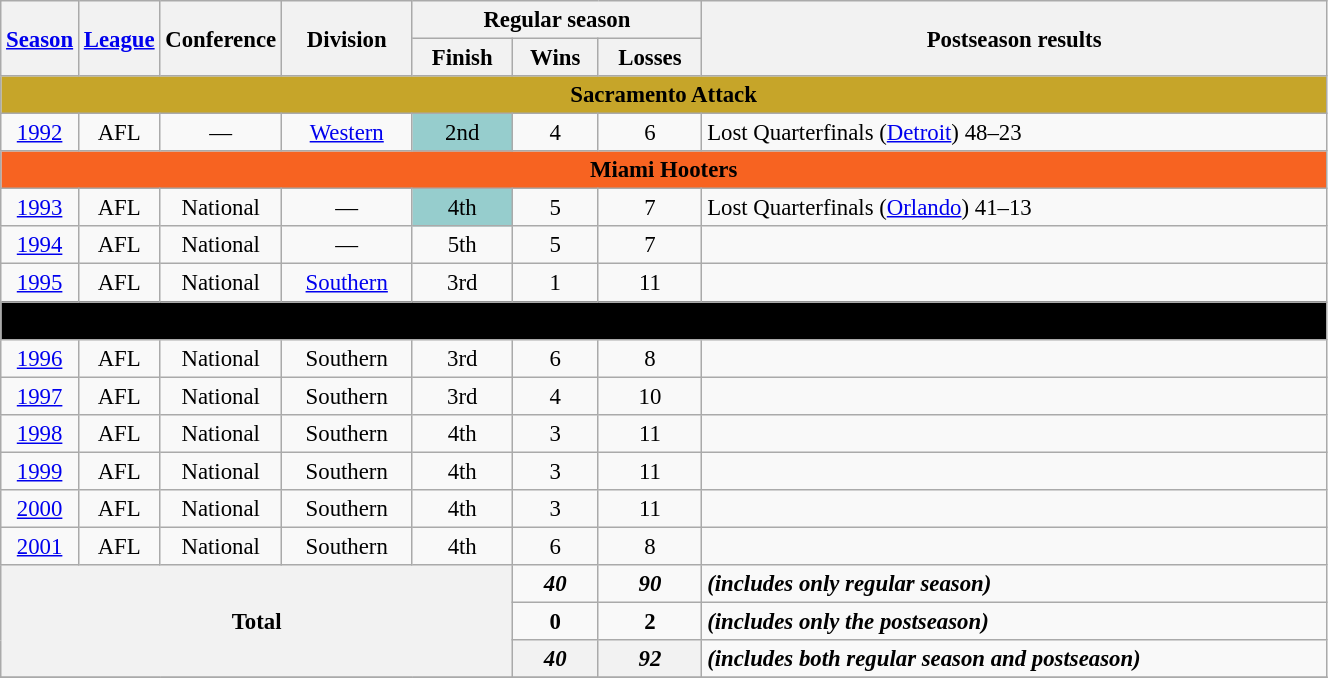<table class="wikitable" style="font-size: 95%; width:70%;">
<tr>
<th rowspan="2" style="width:5%;"><a href='#'>Season</a></th>
<th rowspan="2" style="width:5%;"><a href='#'>League</a></th>
<th rowspan="2" style="width:5%;">Conference</th>
<th rowspan="2">Division</th>
<th colspan="3">Regular season</th>
<th rowspan="2">Postseason results</th>
</tr>
<tr>
<th>Finish</th>
<th>Wins</th>
<th>Losses</th>
</tr>
<tr>
<td align="center" Colspan="8" style="background:#C6A529"><strong><span>Sacramento Attack</span></strong></td>
</tr>
<tr>
<td align="center"><a href='#'>1992</a></td>
<td align="center">AFL</td>
<td align="center">—</td>
<td align="center"><a href='#'>Western</a></td>
<td align="center" bgcolor="#96CDCD">2nd</td>
<td align="center">4</td>
<td align="center">6</td>
<td>Lost Quarterfinals (<a href='#'>Detroit</a>) 48–23</td>
</tr>
<tr>
<td align="center" Colspan="8" style="background:#F76321"><strong><span>Miami Hooters</span></strong></td>
</tr>
<tr>
<td align="center"><a href='#'>1993</a></td>
<td align="center">AFL</td>
<td align="center">National</td>
<td align="center">—</td>
<td align="center" bgcolor="#96CDCD">4th</td>
<td align="center">5</td>
<td align="center">7</td>
<td>Lost Quarterfinals (<a href='#'>Orlando</a>) 41–13</td>
</tr>
<tr>
<td align="center"><a href='#'>1994</a></td>
<td align="center">AFL</td>
<td align="center">National</td>
<td align="center">—</td>
<td align="center">5th</td>
<td align="center">5</td>
<td align="center">7</td>
<td></td>
</tr>
<tr>
<td align="center"><a href='#'>1995</a></td>
<td align="center">AFL</td>
<td align="center">National</td>
<td align="center"><a href='#'>Southern</a></td>
<td align="center">3rd</td>
<td align="center">1</td>
<td align="center">11</td>
<td></td>
</tr>
<tr>
<td align="center" Colspan="8" style="background:black"><strong><span>Florida Bobcats</span></strong></td>
</tr>
<tr>
<td align="center"><a href='#'>1996</a></td>
<td align="center">AFL</td>
<td align="center">National</td>
<td align="center">Southern</td>
<td align="center">3rd</td>
<td align="center">6</td>
<td align="center">8</td>
<td></td>
</tr>
<tr>
<td align="center"><a href='#'>1997</a></td>
<td align="center">AFL</td>
<td align="center">National</td>
<td align="center">Southern</td>
<td align="center">3rd</td>
<td align="center">4</td>
<td align="center">10</td>
<td></td>
</tr>
<tr>
<td align="center"><a href='#'>1998</a></td>
<td align="center">AFL</td>
<td align="center">National</td>
<td align="center">Southern</td>
<td align="center">4th</td>
<td align="center">3</td>
<td align="center">11</td>
<td></td>
</tr>
<tr>
<td align="center"><a href='#'>1999</a></td>
<td align="center">AFL</td>
<td align="center">National</td>
<td align="center">Southern</td>
<td align="center">4th</td>
<td align="center">3</td>
<td align="center">11</td>
<td></td>
</tr>
<tr>
<td align="center"><a href='#'>2000</a></td>
<td align="center">AFL</td>
<td align="center">National</td>
<td align="center">Southern</td>
<td align="center">4th</td>
<td align="center">3</td>
<td align="center">11</td>
<td></td>
</tr>
<tr>
<td align="center"><a href='#'>2001</a></td>
<td align="center">AFL</td>
<td align="center">National</td>
<td align="center">Southern</td>
<td align="center">4th</td>
<td align="center">6</td>
<td align="center">8</td>
<td></td>
</tr>
<tr>
<th align="center" rowSpan="3" colSpan="5">Total</th>
<td align="center"><strong><em>40</em></strong></td>
<td align="center"><strong><em>90</em></strong></td>
<td colSpan="2"><strong><em>(includes only regular season)</em></strong></td>
</tr>
<tr>
<td align="center"><strong>0</strong></td>
<td align="center"><strong>2</strong></td>
<td colSpan="2"><strong><em>(includes only the postseason)</em></strong></td>
</tr>
<tr>
<th align="center"><em>40</em></th>
<th align="center"><em>92</em></th>
<td colSpan="2"><strong><em>(includes both regular season and postseason)</em></strong></td>
</tr>
<tr>
</tr>
</table>
